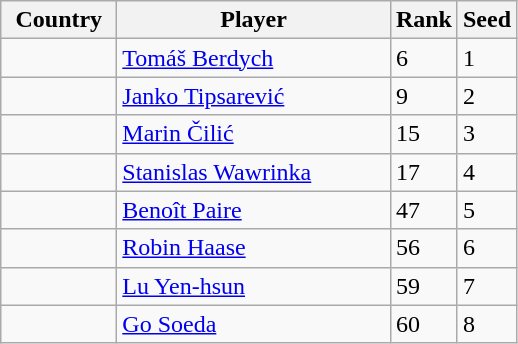<table class="sortable wikitable">
<tr>
<th width=70>Country</th>
<th width=175>Player</th>
<th>Rank</th>
<th>Seed</th>
</tr>
<tr>
<td></td>
<td><a href='#'>Tomáš Berdych</a></td>
<td>6</td>
<td>1</td>
</tr>
<tr>
<td></td>
<td><a href='#'>Janko Tipsarević</a></td>
<td>9</td>
<td>2</td>
</tr>
<tr>
<td></td>
<td><a href='#'>Marin Čilić</a></td>
<td>15</td>
<td>3</td>
</tr>
<tr>
<td></td>
<td><a href='#'>Stanislas Wawrinka</a></td>
<td>17</td>
<td>4</td>
</tr>
<tr>
<td></td>
<td><a href='#'>Benoît Paire</a></td>
<td>47</td>
<td>5</td>
</tr>
<tr>
<td></td>
<td><a href='#'>Robin Haase</a></td>
<td>56</td>
<td>6</td>
</tr>
<tr>
<td></td>
<td><a href='#'>Lu Yen-hsun</a></td>
<td>59</td>
<td>7</td>
</tr>
<tr>
<td></td>
<td><a href='#'>Go Soeda</a></td>
<td>60</td>
<td>8</td>
</tr>
</table>
